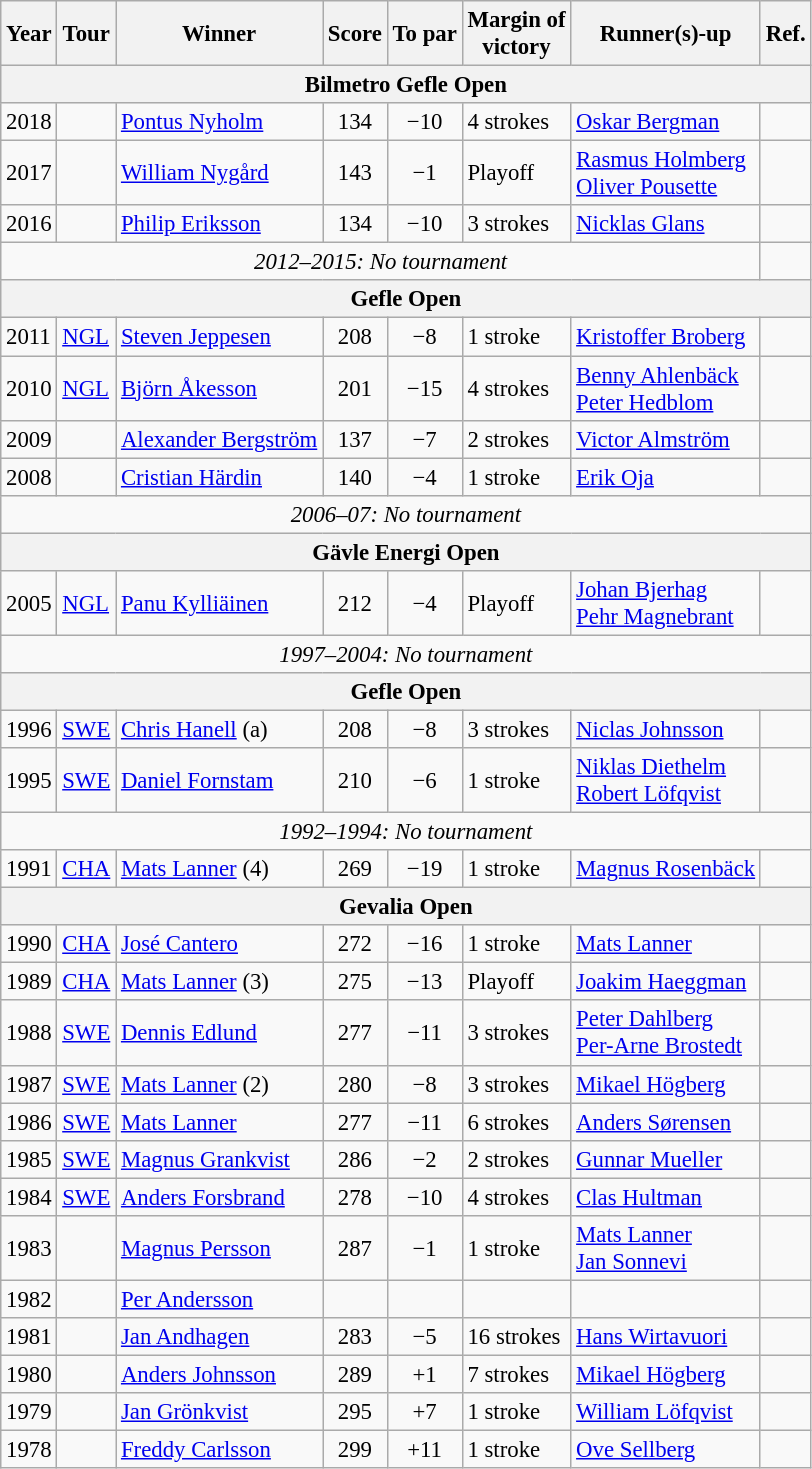<table class="wikitable" style="font-size:95%;">
<tr>
<th>Year</th>
<th>Tour</th>
<th>Winner</th>
<th>Score</th>
<th>To par</th>
<th>Margin of<br>victory</th>
<th>Runner(s)-up</th>
<th>Ref.</th>
</tr>
<tr>
<th colspan=8>Bilmetro Gefle Open</th>
</tr>
<tr>
<td>2018</td>
<td></td>
<td> <a href='#'>Pontus Nyholm</a></td>
<td align=center>134</td>
<td align=center>−10</td>
<td>4 strokes</td>
<td> <a href='#'>Oskar Bergman</a></td>
<td></td>
</tr>
<tr>
<td>2017</td>
<td></td>
<td> <a href='#'>William Nygård</a></td>
<td align=center>143</td>
<td align=center>−1</td>
<td>Playoff</td>
<td> <a href='#'>Rasmus Holmberg</a><br> <a href='#'>Oliver Pousette</a></td>
<td></td>
</tr>
<tr>
<td>2016</td>
<td></td>
<td> <a href='#'>Philip Eriksson</a></td>
<td align=center>134</td>
<td align=center>−10</td>
<td>3 strokes</td>
<td> <a href='#'>Nicklas Glans</a></td>
<td></td>
</tr>
<tr>
<td colspan="7" align=center><em>2012–2015: No tournament</em></td>
</tr>
<tr>
<th colspan=8>Gefle Open</th>
</tr>
<tr>
<td>2011</td>
<td><a href='#'>NGL</a></td>
<td> <a href='#'>Steven Jeppesen</a></td>
<td align=center>208</td>
<td align=center>−8</td>
<td>1 stroke</td>
<td> <a href='#'>Kristoffer Broberg</a></td>
<td></td>
</tr>
<tr>
<td>2010</td>
<td><a href='#'>NGL</a></td>
<td> <a href='#'>Björn Åkesson</a></td>
<td align=center>201</td>
<td align=center>−15</td>
<td>4 strokes</td>
<td> <a href='#'>Benny Ahlenbäck</a><br> <a href='#'>Peter Hedblom</a></td>
<td></td>
</tr>
<tr>
<td>2009</td>
<td></td>
<td> <a href='#'>Alexander Bergström</a></td>
<td align=center>137</td>
<td align=center>−7</td>
<td>2 strokes</td>
<td> <a href='#'>Victor Almström</a></td>
<td></td>
</tr>
<tr>
<td>2008</td>
<td></td>
<td> <a href='#'>Cristian Härdin</a></td>
<td align=center>140</td>
<td align=center>−4</td>
<td>1 stroke</td>
<td> <a href='#'>Erik Oja</a></td>
<td></td>
</tr>
<tr>
<td colspan=8 align=center><em>2006–07: No tournament</em></td>
</tr>
<tr>
<th colspan=8>Gävle Energi Open</th>
</tr>
<tr>
<td>2005</td>
<td><a href='#'>NGL</a></td>
<td> <a href='#'>Panu Kylliäinen</a></td>
<td align=center>212</td>
<td align=center>−4</td>
<td>Playoff</td>
<td> <a href='#'>Johan Bjerhag</a><br> <a href='#'>Pehr Magnebrant</a></td>
<td></td>
</tr>
<tr>
<td colspan=8 align=center><em>1997–2004: No tournament</em></td>
</tr>
<tr>
<th colspan=8>Gefle Open</th>
</tr>
<tr>
<td>1996</td>
<td><a href='#'>SWE</a></td>
<td> <a href='#'>Chris Hanell</a> (a)</td>
<td align=center>208</td>
<td align=center>−8</td>
<td>3 strokes</td>
<td> <a href='#'>Niclas Johnsson</a></td>
<td></td>
</tr>
<tr>
<td>1995</td>
<td><a href='#'>SWE</a></td>
<td> <a href='#'>Daniel Fornstam</a></td>
<td align=center>210</td>
<td align=center>−6</td>
<td>1 stroke</td>
<td> <a href='#'>Niklas Diethelm</a><br> <a href='#'>Robert Löfqvist</a></td>
<td></td>
</tr>
<tr>
<td colspan=8 align=center><em>1992–1994: No tournament</em></td>
</tr>
<tr>
<td>1991</td>
<td><a href='#'>CHA</a></td>
<td> <a href='#'>Mats Lanner</a> (4)</td>
<td align=center>269</td>
<td align=center>−19</td>
<td>1 stroke</td>
<td> <a href='#'>Magnus Rosenbäck</a></td>
<td></td>
</tr>
<tr>
<th colspan=8>Gevalia Open</th>
</tr>
<tr>
<td>1990</td>
<td><a href='#'>CHA</a></td>
<td>  <a href='#'>José Cantero</a></td>
<td align=center>272</td>
<td align=center>−16</td>
<td>1 stroke</td>
<td> <a href='#'>Mats Lanner</a></td>
<td></td>
</tr>
<tr>
<td>1989</td>
<td><a href='#'>CHA</a></td>
<td> <a href='#'>Mats Lanner</a> (3)</td>
<td align=center>275</td>
<td align=center>−13</td>
<td>Playoff</td>
<td> <a href='#'>Joakim Haeggman</a></td>
<td></td>
</tr>
<tr>
<td>1988</td>
<td><a href='#'>SWE</a></td>
<td> <a href='#'>Dennis Edlund</a></td>
<td align=center>277</td>
<td align=center>−11</td>
<td>3 strokes</td>
<td> <a href='#'>Peter Dahlberg</a><br> <a href='#'>Per-Arne Brostedt</a></td>
<td></td>
</tr>
<tr>
<td>1987</td>
<td><a href='#'>SWE</a></td>
<td> <a href='#'>Mats Lanner</a> (2)</td>
<td align=center>280</td>
<td align=center>−8</td>
<td>3 strokes</td>
<td> <a href='#'>Mikael Högberg</a></td>
<td></td>
</tr>
<tr>
<td>1986</td>
<td><a href='#'>SWE</a></td>
<td> <a href='#'>Mats Lanner</a></td>
<td align=center>277</td>
<td align=center>−11</td>
<td>6 strokes</td>
<td> <a href='#'>Anders Sørensen</a></td>
<td></td>
</tr>
<tr>
<td>1985</td>
<td><a href='#'>SWE</a></td>
<td> <a href='#'>Magnus Grankvist</a></td>
<td align=center>286</td>
<td align=center>−2</td>
<td>2 strokes</td>
<td> <a href='#'>Gunnar Mueller</a></td>
<td></td>
</tr>
<tr>
<td>1984</td>
<td><a href='#'>SWE</a></td>
<td> <a href='#'>Anders Forsbrand</a></td>
<td align=center>278</td>
<td align=center>−10</td>
<td>4 strokes</td>
<td> <a href='#'>Clas Hultman</a></td>
<td></td>
</tr>
<tr>
<td>1983</td>
<td></td>
<td> <a href='#'>Magnus Persson</a></td>
<td align=center>287</td>
<td align=center>−1</td>
<td>1 stroke</td>
<td> <a href='#'>Mats Lanner</a><br> <a href='#'>Jan Sonnevi</a></td>
<td></td>
</tr>
<tr>
<td>1982</td>
<td></td>
<td> <a href='#'>Per Andersson</a></td>
<td align=center></td>
<td align=center></td>
<td></td>
<td></td>
<td></td>
</tr>
<tr>
<td>1981</td>
<td></td>
<td> <a href='#'>Jan Andhagen</a></td>
<td align=center>283</td>
<td align=center>−5</td>
<td>16 strokes</td>
<td> <a href='#'>Hans Wirtavuori</a></td>
<td></td>
</tr>
<tr>
<td>1980</td>
<td></td>
<td> <a href='#'>Anders Johnsson</a></td>
<td align=center>289</td>
<td align=center>+1</td>
<td>7 strokes</td>
<td> <a href='#'>Mikael Högberg</a></td>
<td></td>
</tr>
<tr>
<td>1979</td>
<td></td>
<td> <a href='#'>Jan Grönkvist</a></td>
<td align=center>295</td>
<td align=center>+7</td>
<td>1 stroke</td>
<td> <a href='#'>William Löfqvist</a></td>
<td></td>
</tr>
<tr>
<td>1978</td>
<td></td>
<td> <a href='#'>Freddy Carlsson</a></td>
<td align=center>299</td>
<td align=center>+11</td>
<td>1 stroke</td>
<td> <a href='#'>Ove Sellberg</a></td>
<td></td>
</tr>
</table>
